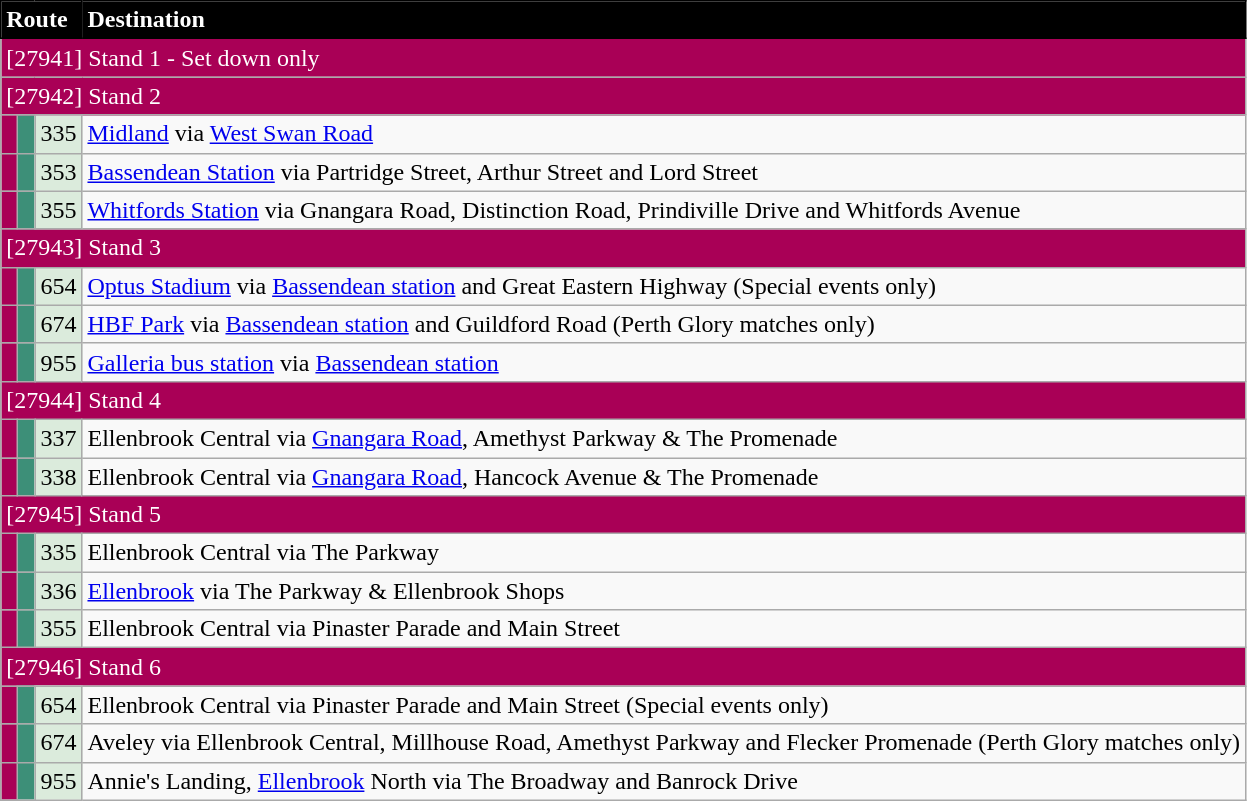<table class="wikitable" style="float: none; margin-center: 1em; margin-bottom: 0.5em; border: black solid 1px">
<tr style="color:white; background:black;">
<td colspan="3" style="border: black solid 1px;"><strong>Route</strong></td>
<td style="border: black solid 1px;"><strong>Destination</strong></td>
</tr>
<tr>
<td colspan="5" style="color:white; background:#A90056;">[27941] Stand 1 - Set down only</td>
</tr>
<tr>
<td colspan="5" style="color:white; background:#A90056;">[27942] Stand 2</td>
</tr>
<tr>
<td style="background:#A90056;"> </td>
<td style="background:#3D8F78;"> </td>
<td style="background:#DBEBDC;">335</td>
<td><a href='#'>Midland</a> via <a href='#'>West Swan Road</a></td>
</tr>
<tr>
<td style="background:#A90056;"> </td>
<td style="background:#3D8F78;"> </td>
<td style="background:#DBEBDC;">353</td>
<td><a href='#'>Bassendean Station</a> via Partridge Street, Arthur Street and Lord Street</td>
</tr>
<tr>
<td style="background:#A90056;"> </td>
<td style="background:#3D8F78;"> </td>
<td style="background:#DBEBDC;">355</td>
<td><a href='#'>Whitfords Station</a> via Gnangara Road, Distinction Road, Prindiville Drive and Whitfords Avenue</td>
</tr>
<tr>
<td colspan="5" style="color:white; background:#A90056;">[27943] Stand 3</td>
</tr>
<tr>
<td style="background:#A90056;"> </td>
<td style="background:#3D8F78;"> </td>
<td style="background:#DBEBDC;">654</td>
<td><a href='#'>Optus Stadium</a> via <a href='#'>Bassendean station</a> and Great Eastern Highway (Special events only)</td>
</tr>
<tr>
<td style="background:#A90056;"> </td>
<td style="background:#3D8F78;"> </td>
<td style="background:#DBEBDC;">674</td>
<td><a href='#'>HBF Park</a> via <a href='#'>Bassendean station</a> and Guildford Road (Perth Glory matches only)</td>
</tr>
<tr>
<td style="background:#A90056;"> </td>
<td style="background:#3D8F78;"> </td>
<td style="background:#DBEBDC;">955</td>
<td><a href='#'>Galleria bus station</a> via <a href='#'>Bassendean station</a></td>
</tr>
<tr>
<td colspan="5" style="color:white; background:#A90056;">[27944] Stand 4</td>
</tr>
<tr>
<td style="background:#A90056;"> </td>
<td style="background:#3D8F78;"> </td>
<td style="background:#DBEBDC;">337</td>
<td>Ellenbrook Central via <a href='#'>Gnangara Road</a>, Amethyst Parkway & The Promenade</td>
</tr>
<tr>
<td style="background:#A90056;"> </td>
<td style="background:#3D8F78;"> </td>
<td style="background:#DBEBDC;">338</td>
<td>Ellenbrook Central via <a href='#'>Gnangara Road</a>, Hancock Avenue & The Promenade</td>
</tr>
<tr>
<td colspan="5" style="color:white; background:#A90056;">[27945] Stand 5</td>
</tr>
<tr>
<td style="background:#A90056;"> </td>
<td style="background:#3D8F78;"> </td>
<td style="background:#DBEBDC;">335</td>
<td>Ellenbrook Central via The Parkway</td>
</tr>
<tr>
<td style="background:#A90056;"> </td>
<td style="background:#3D8F78;"> </td>
<td style="background:#DBEBDC;">336</td>
<td><a href='#'>Ellenbrook</a> via The Parkway & Ellenbrook Shops</td>
</tr>
<tr>
<td style="background:#A90056;"> </td>
<td style="background:#3D8F78;"> </td>
<td style="background:#DBEBDC;">355</td>
<td>Ellenbrook Central via Pinaster Parade and Main Street</td>
</tr>
<tr>
<td colspan="5" style="color:white; background:#A90056;">[27946] Stand 6</td>
</tr>
<tr>
<td style="background:#A90056;"> </td>
<td style="background:#3D8F78;"> </td>
<td style="background:#DBEBDC;">654</td>
<td>Ellenbrook Central via Pinaster Parade and Main Street (Special events only)</td>
</tr>
<tr>
<td style="background:#A90056;"> </td>
<td style="background:#3D8F78;"> </td>
<td style="background:#DBEBDC;">674</td>
<td>Aveley via Ellenbrook Central, Millhouse Road, Amethyst Parkway and Flecker Promenade (Perth Glory matches only)</td>
</tr>
<tr>
<td style="background:#A90056;"> </td>
<td style="background:#3D8F78;"> </td>
<td style="background:#DBEBDC;">955</td>
<td>Annie's Landing, <a href='#'>Ellenbrook</a> North via The Broadway and Banrock Drive</td>
</tr>
</table>
